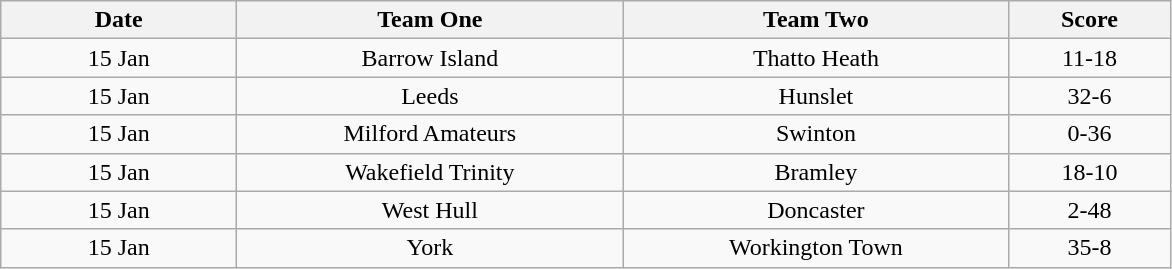<table class="wikitable" style="text-align: center">
<tr>
<th width=150>Date</th>
<th width=250>Team One</th>
<th width=250>Team Two</th>
<th width=100>Score</th>
</tr>
<tr>
<td>15 Jan</td>
<td>Barrow Island</td>
<td>Thatto Heath</td>
<td>11-18</td>
</tr>
<tr>
<td>15 Jan</td>
<td>Leeds</td>
<td>Hunslet</td>
<td>32-6</td>
</tr>
<tr>
<td>15 Jan</td>
<td>Milford Amateurs</td>
<td>Swinton</td>
<td>0-36</td>
</tr>
<tr>
<td>15 Jan</td>
<td>Wakefield Trinity</td>
<td>Bramley</td>
<td>18-10</td>
</tr>
<tr>
<td>15 Jan</td>
<td>West Hull</td>
<td>Doncaster</td>
<td>2-48</td>
</tr>
<tr>
<td>15 Jan</td>
<td>York</td>
<td>Workington Town</td>
<td>35-8</td>
</tr>
</table>
